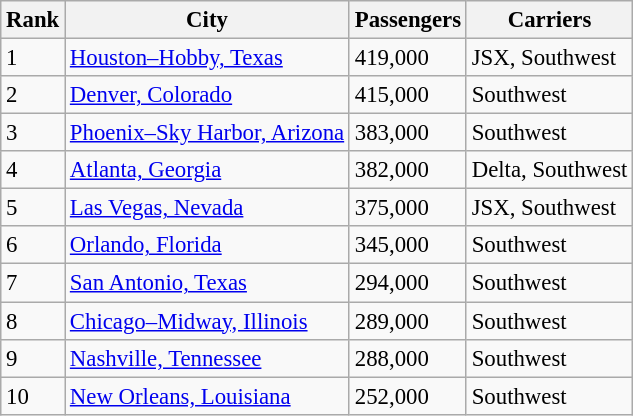<table class="wikitable sortable" style="font-size: 95%" width= align=>
<tr>
<th>Rank</th>
<th>City</th>
<th>Passengers</th>
<th>Carriers</th>
</tr>
<tr>
<td>1</td>
<td> <a href='#'>Houston–Hobby, Texas</a></td>
<td>419,000</td>
<td>JSX, Southwest</td>
</tr>
<tr>
<td>2</td>
<td> <a href='#'>Denver, Colorado</a></td>
<td>415,000</td>
<td>Southwest</td>
</tr>
<tr>
<td>3</td>
<td> <a href='#'>Phoenix–Sky Harbor, Arizona</a></td>
<td>383,000</td>
<td>Southwest</td>
</tr>
<tr>
<td>4</td>
<td> <a href='#'>Atlanta, Georgia</a></td>
<td>382,000</td>
<td>Delta, Southwest</td>
</tr>
<tr>
<td>5</td>
<td> <a href='#'>Las Vegas, Nevada</a></td>
<td>375,000</td>
<td>JSX, Southwest</td>
</tr>
<tr>
<td>6</td>
<td> <a href='#'>Orlando, Florida</a></td>
<td>345,000</td>
<td>Southwest</td>
</tr>
<tr>
<td>7</td>
<td> <a href='#'>San Antonio, Texas</a></td>
<td>294,000</td>
<td>Southwest</td>
</tr>
<tr>
<td>8</td>
<td> <a href='#'>Chicago–Midway, Illinois</a></td>
<td>289,000</td>
<td>Southwest</td>
</tr>
<tr>
<td>9</td>
<td> <a href='#'>Nashville, Tennessee</a></td>
<td>288,000</td>
<td>Southwest</td>
</tr>
<tr>
<td>10</td>
<td> <a href='#'>New Orleans, Louisiana</a></td>
<td>252,000</td>
<td>Southwest</td>
</tr>
</table>
